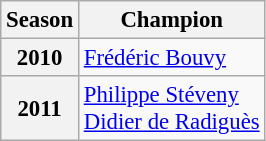<table class="wikitable" style="font-size: 95%">
<tr>
<th>Season</th>
<th>Champion</th>
</tr>
<tr>
<th>2010</th>
<td> <a href='#'>Frédéric Bouvy</a></td>
</tr>
<tr>
<th>2011</th>
<td> <a href='#'>Philippe Stéveny</a><br> <a href='#'>Didier de Radiguès</a></td>
</tr>
</table>
